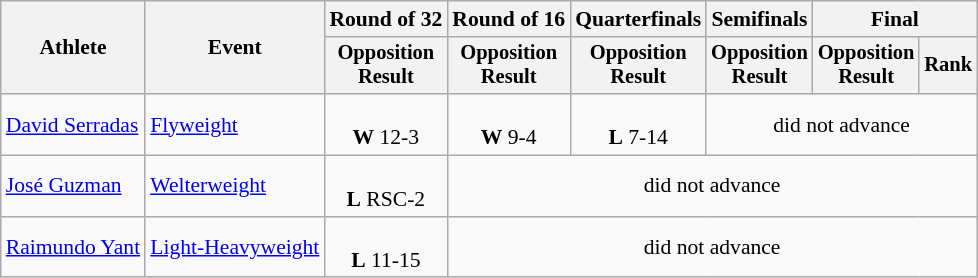<table class="wikitable" style="font-size:90%;">
<tr>
<th rowspan=2>Athlete</th>
<th rowspan=2>Event</th>
<th>Round of 32</th>
<th>Round of 16</th>
<th>Quarterfinals</th>
<th>Semifinals</th>
<th colspan=2>Final</th>
</tr>
<tr style="font-size:95%">
<th>Opposition<br>Result</th>
<th>Opposition<br>Result</th>
<th>Opposition<br>Result</th>
<th>Opposition<br>Result</th>
<th>Opposition<br>Result</th>
<th>Rank</th>
</tr>
<tr align=center>
<td align=left><a href='#'>David Serradas</a></td>
<td align=left><a href='#'>Flyweight</a></td>
<td><br><strong>W</strong> 12-3</td>
<td><br><strong>W</strong> 9-4</td>
<td><br><strong>L</strong> 7-14</td>
<td colspan=3>did not advance</td>
</tr>
<tr align=center>
<td align=left><a href='#'>José Guzman</a></td>
<td align=left><a href='#'>Welterweight</a></td>
<td><br><strong>L</strong> RSC-2</td>
<td colspan=5>did not advance</td>
</tr>
<tr align=center>
<td align=left><a href='#'>Raimundo Yant</a></td>
<td align=left><a href='#'>Light-Heavyweight</a></td>
<td><br><strong>L</strong> 11-15</td>
<td colspan=5>did not advance</td>
</tr>
</table>
